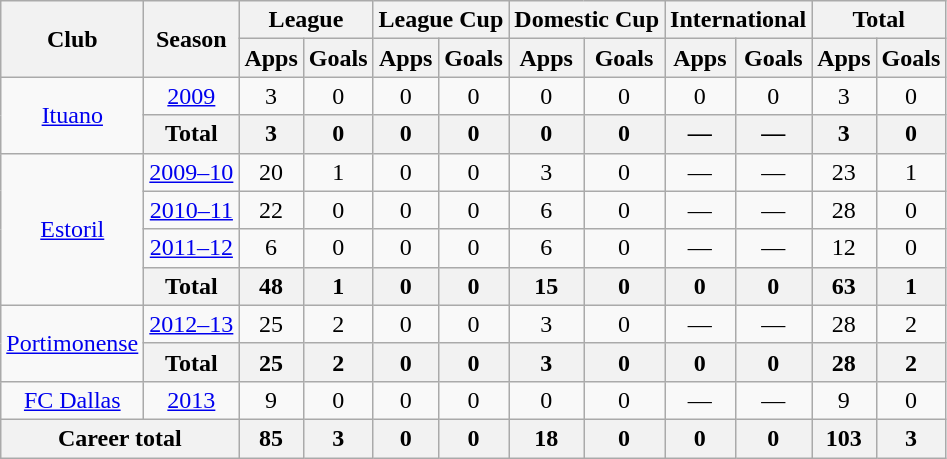<table class="wikitable" style="text-align: center;">
<tr>
<th rowspan="2">Club</th>
<th rowspan="2">Season</th>
<th colspan="2">League</th>
<th colspan="2">League Cup</th>
<th colspan="2">Domestic Cup</th>
<th colspan="2">International</th>
<th colspan="2">Total</th>
</tr>
<tr>
<th>Apps</th>
<th>Goals</th>
<th>Apps</th>
<th>Goals</th>
<th>Apps</th>
<th>Goals</th>
<th>Apps</th>
<th>Goals</th>
<th>Apps</th>
<th>Goals</th>
</tr>
<tr>
<td rowspan="2"><a href='#'>Ituano</a></td>
<td><a href='#'>2009</a></td>
<td>3</td>
<td>0</td>
<td>0</td>
<td>0</td>
<td>0</td>
<td>0</td>
<td>0</td>
<td>0</td>
<td>3</td>
<td>0</td>
</tr>
<tr>
<th>Total</th>
<th>3</th>
<th>0</th>
<th>0</th>
<th>0</th>
<th>0</th>
<th>0</th>
<th>—</th>
<th>—</th>
<th>3</th>
<th>0</th>
</tr>
<tr>
<td rowspan="4"><a href='#'>Estoril</a></td>
<td><a href='#'>2009–10</a></td>
<td>20</td>
<td>1</td>
<td>0</td>
<td>0</td>
<td>3</td>
<td>0</td>
<td>—</td>
<td>—</td>
<td>23</td>
<td>1</td>
</tr>
<tr>
<td><a href='#'>2010–11</a></td>
<td>22</td>
<td>0</td>
<td>0</td>
<td>0</td>
<td>6</td>
<td>0</td>
<td>—</td>
<td>—</td>
<td>28</td>
<td>0</td>
</tr>
<tr>
<td><a href='#'>2011–12</a></td>
<td>6</td>
<td>0</td>
<td>0</td>
<td>0</td>
<td>6</td>
<td>0</td>
<td>—</td>
<td>—</td>
<td>12</td>
<td>0</td>
</tr>
<tr>
<th>Total</th>
<th>48</th>
<th>1</th>
<th>0</th>
<th>0</th>
<th>15</th>
<th>0</th>
<th>0</th>
<th>0</th>
<th>63</th>
<th>1</th>
</tr>
<tr>
<td rowspan="2"><a href='#'>Portimonense</a></td>
<td><a href='#'>2012–13</a></td>
<td>25</td>
<td>2</td>
<td>0</td>
<td>0</td>
<td>3</td>
<td>0</td>
<td>—</td>
<td>—</td>
<td>28</td>
<td>2</td>
</tr>
<tr>
<th>Total</th>
<th>25</th>
<th>2</th>
<th>0</th>
<th>0</th>
<th>3</th>
<th>0</th>
<th>0</th>
<th>0</th>
<th>28</th>
<th>2</th>
</tr>
<tr>
<td rowspan="1"><a href='#'>FC Dallas</a></td>
<td><a href='#'>2013</a></td>
<td>9</td>
<td>0</td>
<td>0</td>
<td>0</td>
<td>0</td>
<td>0</td>
<td>—</td>
<td>—</td>
<td>9</td>
<td>0</td>
</tr>
<tr>
<th colspan="2">Career total</th>
<th>85</th>
<th>3</th>
<th>0</th>
<th>0</th>
<th>18</th>
<th>0</th>
<th>0</th>
<th>0</th>
<th>103</th>
<th>3</th>
</tr>
</table>
